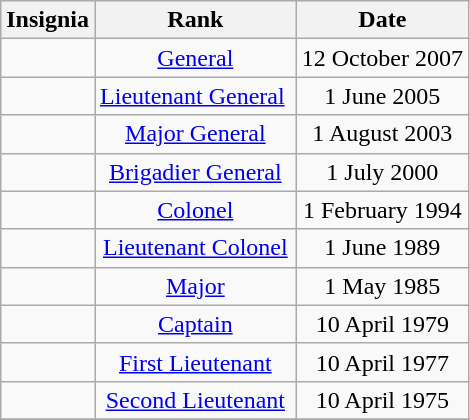<table class="wikitable">
<tr>
<th>Insignia</th>
<th>Rank</th>
<th>Date</th>
</tr>
<tr style="text-align:center;">
<td></td>
<td><a href='#'>General</a></td>
<td>12 October 2007</td>
</tr>
<tr style="text-align:center;">
<td></td>
<td><a href='#'>Lieutenant General</a> </td>
<td>1 June 2005</td>
</tr>
<tr style="text-align:center;">
<td></td>
<td><a href='#'>Major General</a></td>
<td>1 August 2003</td>
</tr>
<tr style="text-align:center;">
<td></td>
<td><a href='#'>Brigadier General</a></td>
<td>1 July 2000</td>
</tr>
<tr style="text-align:center;">
<td></td>
<td><a href='#'>Colonel</a></td>
<td>1 February 1994</td>
</tr>
<tr style="text-align:center;">
<td></td>
<td><a href='#'>Lieutenant Colonel</a></td>
<td>1 June 1989</td>
</tr>
<tr style="text-align:center;">
<td></td>
<td><a href='#'>Major</a></td>
<td>1 May 1985</td>
</tr>
<tr style="text-align:center;">
<td></td>
<td><a href='#'>Captain</a></td>
<td>10 April 1979</td>
</tr>
<tr style="text-align:center;">
<td></td>
<td><a href='#'>First Lieutenant</a></td>
<td>10 April 1977</td>
</tr>
<tr style="text-align:center;">
<td></td>
<td><a href='#'>Second Lieutenant</a></td>
<td>10 April 1975</td>
</tr>
<tr>
</tr>
</table>
